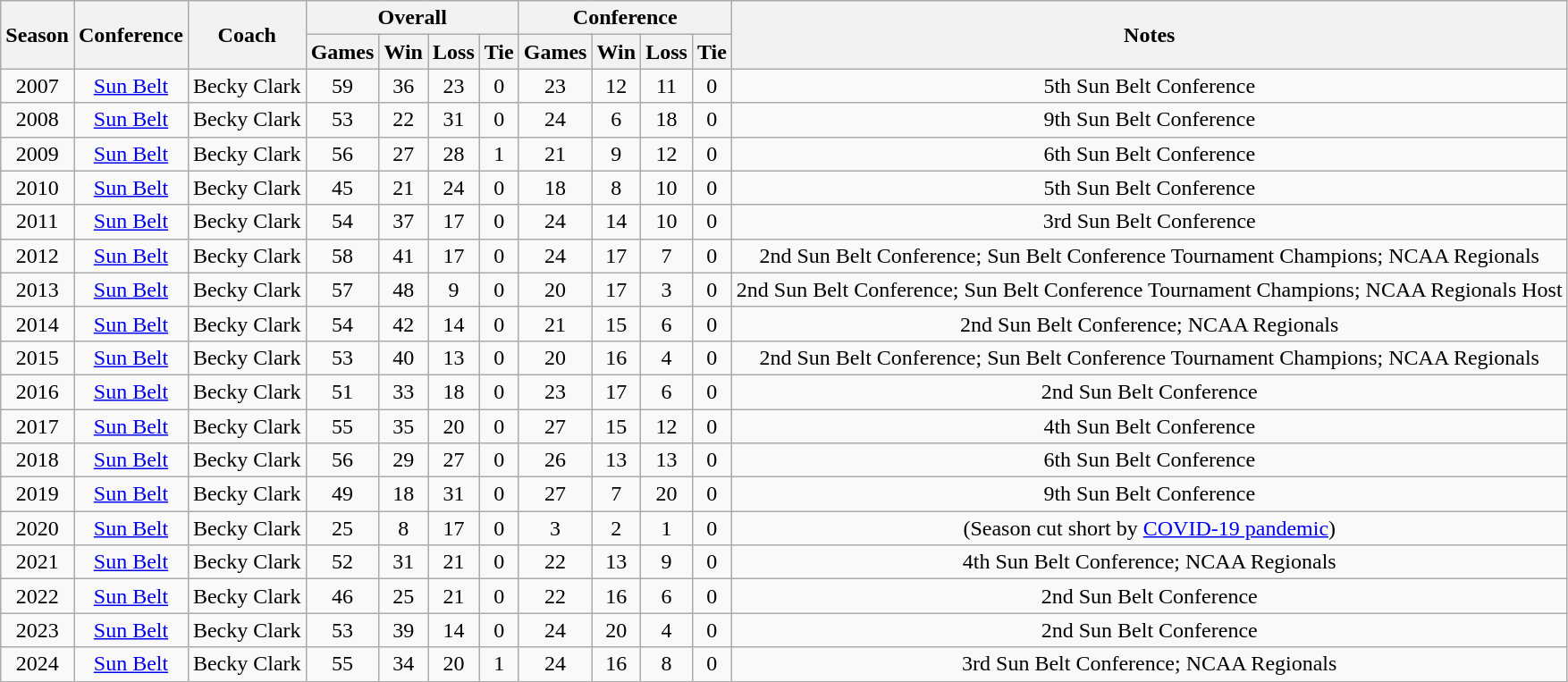<table class="wikitable" style="text-align: center;">
<tr>
<th rowspan=2>Season</th>
<th rowspan=2>Conference</th>
<th rowspan=2>Coach</th>
<th colspan="4">Overall</th>
<th colspan="4">Conference</th>
<th rowspan=2>Notes</th>
</tr>
<tr>
<th>Games</th>
<th>Win</th>
<th>Loss</th>
<th>Tie</th>
<th>Games</th>
<th>Win</th>
<th>Loss</th>
<th>Tie</th>
</tr>
<tr>
<td>2007</td>
<td><a href='#'>Sun Belt</a></td>
<td>Becky Clark</td>
<td>59</td>
<td>36</td>
<td>23</td>
<td>0</td>
<td>23</td>
<td>12</td>
<td>11</td>
<td>0</td>
<td>5th Sun Belt Conference</td>
</tr>
<tr>
<td>2008</td>
<td><a href='#'>Sun Belt</a></td>
<td>Becky Clark</td>
<td>53</td>
<td>22</td>
<td>31</td>
<td>0</td>
<td>24</td>
<td>6</td>
<td>18</td>
<td>0</td>
<td>9th Sun Belt Conference</td>
</tr>
<tr>
<td>2009</td>
<td><a href='#'>Sun Belt</a></td>
<td>Becky Clark</td>
<td>56</td>
<td>27</td>
<td>28</td>
<td>1</td>
<td>21</td>
<td>9</td>
<td>12</td>
<td>0</td>
<td>6th Sun Belt Conference</td>
</tr>
<tr>
<td>2010</td>
<td><a href='#'>Sun Belt</a></td>
<td>Becky Clark</td>
<td>45</td>
<td>21</td>
<td>24</td>
<td>0</td>
<td>18</td>
<td>8</td>
<td>10</td>
<td>0</td>
<td>5th Sun Belt Conference</td>
</tr>
<tr>
<td>2011</td>
<td><a href='#'>Sun Belt</a></td>
<td>Becky Clark</td>
<td>54</td>
<td>37</td>
<td>17</td>
<td>0</td>
<td>24</td>
<td>14</td>
<td>10</td>
<td>0</td>
<td>3rd Sun Belt Conference</td>
</tr>
<tr>
<td>2012</td>
<td><a href='#'>Sun Belt</a></td>
<td>Becky Clark</td>
<td>58</td>
<td>41</td>
<td>17</td>
<td>0</td>
<td>24</td>
<td>17</td>
<td>7</td>
<td>0</td>
<td>2nd Sun Belt Conference; Sun Belt Conference Tournament Champions; NCAA Regionals</td>
</tr>
<tr>
<td>2013</td>
<td><a href='#'>Sun Belt</a></td>
<td>Becky Clark</td>
<td>57</td>
<td>48</td>
<td>9</td>
<td>0</td>
<td>20</td>
<td>17</td>
<td>3</td>
<td>0</td>
<td>2nd Sun Belt Conference; Sun Belt Conference Tournament Champions; NCAA Regionals Host</td>
</tr>
<tr>
<td>2014</td>
<td><a href='#'>Sun Belt</a></td>
<td>Becky Clark</td>
<td>54</td>
<td>42</td>
<td>14</td>
<td>0</td>
<td>21</td>
<td>15</td>
<td>6</td>
<td>0</td>
<td>2nd Sun Belt Conference; NCAA Regionals</td>
</tr>
<tr>
<td>2015</td>
<td><a href='#'>Sun Belt</a></td>
<td>Becky Clark</td>
<td>53</td>
<td>40</td>
<td>13</td>
<td>0</td>
<td>20</td>
<td>16</td>
<td>4</td>
<td>0</td>
<td>2nd Sun Belt Conference; Sun Belt Conference Tournament Champions; NCAA Regionals</td>
</tr>
<tr>
<td>2016</td>
<td><a href='#'>Sun Belt</a></td>
<td>Becky Clark</td>
<td>51</td>
<td>33</td>
<td>18</td>
<td>0</td>
<td>23</td>
<td>17</td>
<td>6</td>
<td>0</td>
<td>2nd Sun Belt Conference</td>
</tr>
<tr>
<td>2017</td>
<td><a href='#'>Sun Belt</a></td>
<td>Becky Clark</td>
<td>55</td>
<td>35</td>
<td>20</td>
<td>0</td>
<td>27</td>
<td>15</td>
<td>12</td>
<td>0</td>
<td>4th Sun Belt Conference</td>
</tr>
<tr>
<td>2018</td>
<td><a href='#'>Sun Belt</a></td>
<td>Becky Clark</td>
<td>56</td>
<td>29</td>
<td>27</td>
<td>0</td>
<td>26</td>
<td>13</td>
<td>13</td>
<td>0</td>
<td>6th Sun Belt Conference</td>
</tr>
<tr>
<td>2019</td>
<td><a href='#'>Sun Belt</a></td>
<td>Becky Clark</td>
<td>49</td>
<td>18</td>
<td>31</td>
<td>0</td>
<td>27</td>
<td>7</td>
<td>20</td>
<td>0</td>
<td>9th Sun Belt Conference</td>
</tr>
<tr>
<td>2020</td>
<td><a href='#'>Sun Belt</a></td>
<td>Becky Clark</td>
<td>25</td>
<td>8</td>
<td>17</td>
<td>0</td>
<td>3</td>
<td>2</td>
<td>1</td>
<td>0</td>
<td>(Season cut short by <a href='#'>COVID-19 pandemic</a>)</td>
</tr>
<tr>
<td>2021</td>
<td><a href='#'>Sun Belt</a></td>
<td>Becky Clark</td>
<td>52</td>
<td>31</td>
<td>21</td>
<td>0</td>
<td>22</td>
<td>13</td>
<td>9</td>
<td>0</td>
<td>4th Sun Belt Conference; NCAA Regionals</td>
</tr>
<tr>
<td>2022</td>
<td><a href='#'>Sun Belt</a></td>
<td>Becky Clark</td>
<td>46</td>
<td>25</td>
<td>21</td>
<td>0</td>
<td>22</td>
<td>16</td>
<td>6</td>
<td>0</td>
<td>2nd Sun Belt Conference</td>
</tr>
<tr>
<td>2023</td>
<td><a href='#'>Sun Belt</a></td>
<td>Becky Clark</td>
<td>53</td>
<td>39</td>
<td>14</td>
<td>0</td>
<td>24</td>
<td>20</td>
<td>4</td>
<td>0</td>
<td>2nd Sun Belt Conference</td>
</tr>
<tr>
<td>2024</td>
<td><a href='#'>Sun Belt</a></td>
<td>Becky Clark</td>
<td>55</td>
<td>34</td>
<td>20</td>
<td>1</td>
<td>24</td>
<td>16</td>
<td>8</td>
<td>0</td>
<td>3rd Sun Belt Conference; NCAA Regionals</td>
</tr>
</table>
